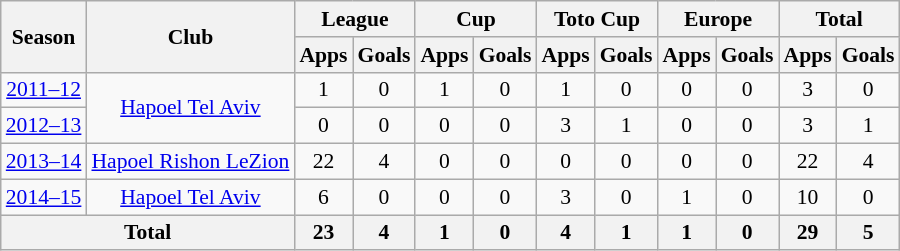<table class="wikitable" style="font-size:90%; text-align: center;">
<tr>
<th rowspan="2">Season</th>
<th rowspan="2">Club</th>
<th colspan="2">League</th>
<th colspan="2">Cup</th>
<th colspan="2">Toto Cup</th>
<th colspan="2">Europe</th>
<th colspan="2">Total</th>
</tr>
<tr>
<th>Apps</th>
<th>Goals</th>
<th>Apps</th>
<th>Goals</th>
<th>Apps</th>
<th>Goals</th>
<th>Apps</th>
<th>Goals</th>
<th>Apps</th>
<th>Goals</th>
</tr>
<tr>
<td><a href='#'>2011–12</a></td>
<td rowspan="2" valign="center"><a href='#'>Hapoel Tel Aviv</a></td>
<td>1</td>
<td>0</td>
<td>1</td>
<td>0</td>
<td>1</td>
<td>0</td>
<td>0</td>
<td>0</td>
<td>3</td>
<td>0</td>
</tr>
<tr>
<td><a href='#'>2012–13</a></td>
<td>0</td>
<td>0</td>
<td>0</td>
<td>0</td>
<td>3</td>
<td>1</td>
<td>0</td>
<td>0</td>
<td>3</td>
<td>1</td>
</tr>
<tr>
<td><a href='#'>2013–14</a></td>
<td rowspan="1" valign="center"><a href='#'>Hapoel Rishon LeZion</a></td>
<td>22</td>
<td>4</td>
<td>0</td>
<td>0</td>
<td>0</td>
<td>0</td>
<td>0</td>
<td>0</td>
<td>22</td>
<td>4</td>
</tr>
<tr>
<td><a href='#'>2014–15</a></td>
<td rowspan="1" valign="center"><a href='#'>Hapoel Tel Aviv</a></td>
<td>6</td>
<td>0</td>
<td>0</td>
<td>0</td>
<td>3</td>
<td>0</td>
<td>1</td>
<td>0</td>
<td>10</td>
<td>0</td>
</tr>
<tr>
<th colspan="2" valign="center">Total</th>
<th>23</th>
<th>4</th>
<th>1</th>
<th>0</th>
<th>4</th>
<th>1</th>
<th>1</th>
<th>0</th>
<th>29</th>
<th>5</th>
</tr>
</table>
